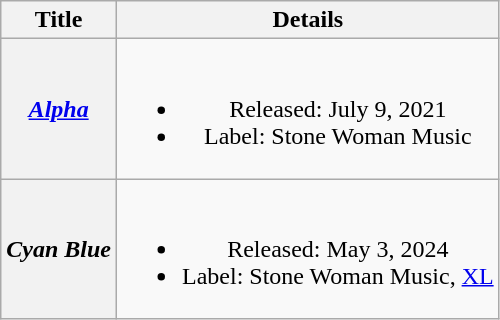<table class="wikitable plainrowheaders" style="text-align:center;">
<tr>
<th scope="col">Title</th>
<th scope="col">Details</th>
</tr>
<tr>
<th scope="row"><em><a href='#'>Alpha</a></em></th>
<td><br><ul><li>Released: July 9, 2021</li><li>Label: Stone Woman Music</li></ul></td>
</tr>
<tr>
<th scope="row"><em>Cyan Blue</em></th>
<td><br><ul><li>Released: May 3, 2024</li><li>Label: Stone Woman Music, <a href='#'>XL</a></li></ul></td>
</tr>
</table>
